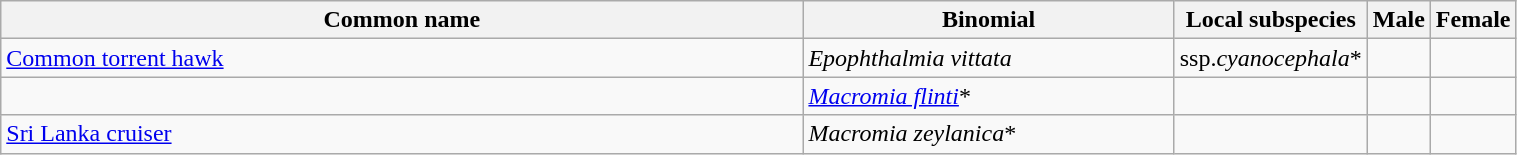<table width=80% class="wikitable">
<tr>
<th width=70%>Common name</th>
<th width=100%>Binomial</th>
<th width=20%>Local subspecies</th>
<th width=20%>Male</th>
<th width=20%>Female</th>
</tr>
<tr>
<td><a href='#'>Common torrent hawk</a></td>
<td><em>Epophthalmia vittata</em></td>
<td>ssp.<em>cyanocephala</em>*</td>
<td></td>
<td></td>
</tr>
<tr>
<td></td>
<td><em><a href='#'>Macromia flinti</a></em>*</td>
<td></td>
<td></td>
<td></td>
</tr>
<tr>
<td><a href='#'>Sri Lanka cruiser</a></td>
<td><em>Macromia zeylanica</em>*</td>
<td></td>
<td></td>
<td></td>
</tr>
</table>
